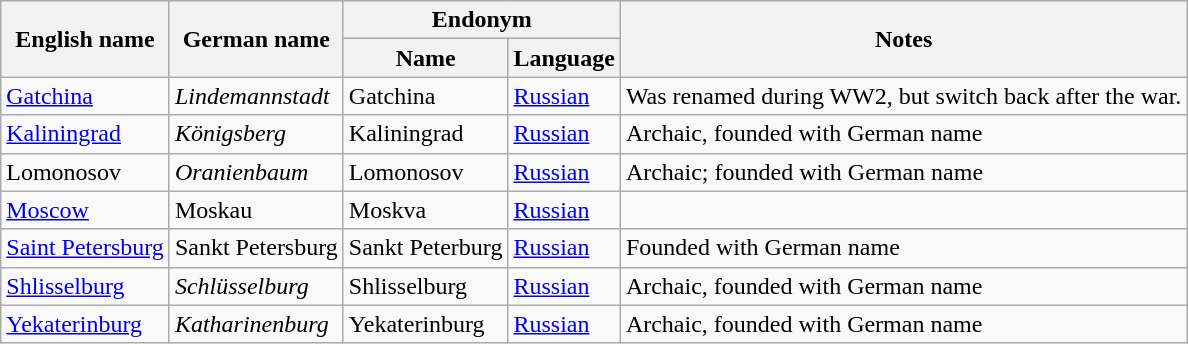<table class="wikitable sortable mw-collapsible">
<tr>
<th rowspan="2">English name</th>
<th rowspan="2">German name</th>
<th colspan="2">Endonym</th>
<th rowspan="2">Notes</th>
</tr>
<tr>
<th>Name</th>
<th>Language</th>
</tr>
<tr>
<td><a href='#'>Gatchina</a></td>
<td><em>Lindemannstadt</em></td>
<td>Gatchina</td>
<td><a href='#'>Russian</a></td>
<td>Was renamed during WW2, but switch back after the war.</td>
</tr>
<tr>
<td><a href='#'>Kaliningrad</a></td>
<td><em>Königsberg</em></td>
<td>Kaliningrad</td>
<td><a href='#'>Russian</a></td>
<td>Archaic, founded with German name</td>
</tr>
<tr>
<td>Lomonosov</td>
<td><em>Oranienbaum</em></td>
<td>Lomonosov</td>
<td><a href='#'>Russian</a></td>
<td>Archaic; founded with German name</td>
</tr>
<tr>
<td><a href='#'>Moscow</a></td>
<td>Moskau</td>
<td>Moskva</td>
<td><a href='#'>Russian</a></td>
<td></td>
</tr>
<tr>
<td><a href='#'>Saint Petersburg</a></td>
<td>Sankt Petersburg</td>
<td>Sankt Peterburg</td>
<td><a href='#'>Russian</a></td>
<td>Founded with German name</td>
</tr>
<tr>
<td><a href='#'>Shlisselburg</a></td>
<td><em>Schlüsselburg</em></td>
<td>Shlisselburg</td>
<td><a href='#'>Russian</a></td>
<td>Archaic, founded with German name</td>
</tr>
<tr>
<td><a href='#'>Yekaterinburg</a></td>
<td><em>Katharinenburg</em></td>
<td>Yekaterinburg</td>
<td><a href='#'>Russian</a></td>
<td>Archaic, founded with German name</td>
</tr>
</table>
